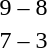<table style="text-align:center">
<tr>
<th width=200></th>
<th width=100></th>
<th width=200></th>
</tr>
<tr>
<td align=right><strong></strong></td>
<td>9 – 8</td>
<td align=left></td>
</tr>
<tr>
<td align=right><strong></strong></td>
<td>7 – 3</td>
<td align=left></td>
</tr>
</table>
